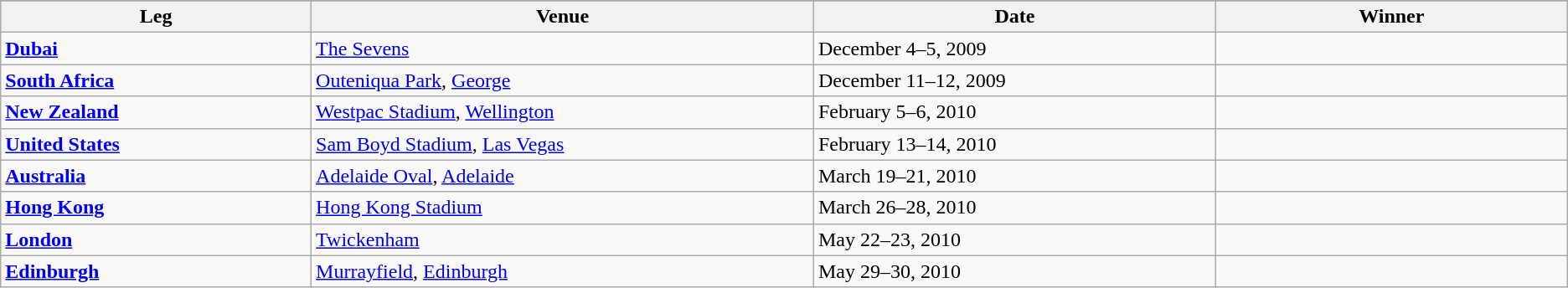<table class="wikitable sortable" style="text-align:left">
<tr bgcolor="#efefef">
</tr>
<tr bgcolor="#efefef">
<th width=6%>Leg</th>
<th width=10%>Venue</th>
<th width=8%>Date</th>
<th width=7%>Winner</th>
</tr>
<tr>
<td><strong><a href='#'>Dubai</a></strong></td>
<td><a href='#'>The Sevens</a></td>
<td>December 4–5, 2009</td>
<td align=left></td>
</tr>
<tr>
<td><strong><a href='#'>South Africa</a></strong></td>
<td><a href='#'>Outeniqua Park</a>, <a href='#'>George</a></td>
<td>December 11–12, 2009</td>
<td align=left></td>
</tr>
<tr>
<td><strong><a href='#'>New Zealand</a></strong></td>
<td><a href='#'>Westpac Stadium</a>, <a href='#'>Wellington</a></td>
<td>February 5–6, 2010</td>
<td align=left></td>
</tr>
<tr>
<td><strong><a href='#'>United States</a></strong></td>
<td><a href='#'>Sam Boyd Stadium</a>, <a href='#'>Las Vegas</a></td>
<td>February 13–14, 2010</td>
<td align=left></td>
</tr>
<tr>
<td><strong><a href='#'>Australia</a></strong></td>
<td><a href='#'>Adelaide Oval</a>, <a href='#'>Adelaide</a></td>
<td>March 19–21, 2010</td>
<td align=left></td>
</tr>
<tr>
<td><strong><a href='#'>Hong Kong</a></strong></td>
<td><a href='#'>Hong Kong Stadium</a></td>
<td>March 26–28, 2010</td>
<td align=left></td>
</tr>
<tr>
<td><strong><a href='#'>London</a></strong></td>
<td><a href='#'>Twickenham</a></td>
<td>May 22–23, 2010</td>
<td></td>
</tr>
<tr>
<td><strong><a href='#'>Edinburgh</a></strong></td>
<td><a href='#'>Murrayfield</a>, <a href='#'>Edinburgh</a></td>
<td>May 29–30, 2010</td>
<td></td>
</tr>
</table>
